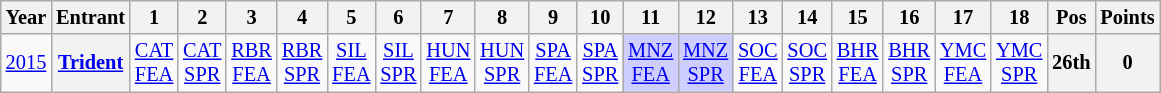<table class="wikitable" style="text-align:center; font-size:85%">
<tr>
<th>Year</th>
<th>Entrant</th>
<th>1</th>
<th>2</th>
<th>3</th>
<th>4</th>
<th>5</th>
<th>6</th>
<th>7</th>
<th>8</th>
<th>9</th>
<th>10</th>
<th>11</th>
<th>12</th>
<th>13</th>
<th>14</th>
<th>15</th>
<th>16</th>
<th>17</th>
<th>18</th>
<th>Pos</th>
<th>Points</th>
</tr>
<tr>
<td><a href='#'>2015</a></td>
<th nowrap><a href='#'>Trident</a></th>
<td><a href='#'>CAT<br>FEA</a></td>
<td><a href='#'>CAT<br>SPR</a></td>
<td><a href='#'>RBR<br>FEA</a></td>
<td><a href='#'>RBR<br>SPR</a></td>
<td><a href='#'>SIL<br>FEA</a></td>
<td><a href='#'>SIL<br>SPR</a></td>
<td><a href='#'>HUN<br>FEA</a></td>
<td><a href='#'>HUN<br>SPR</a></td>
<td><a href='#'>SPA<br>FEA</a></td>
<td><a href='#'>SPA<br>SPR</a></td>
<td style="background:#CFCFFF;"><a href='#'>MNZ<br>FEA</a><br></td>
<td style="background:#CFCFFF;"><a href='#'>MNZ<br>SPR</a><br></td>
<td><a href='#'>SOC<br>FEA</a></td>
<td><a href='#'>SOC<br>SPR</a></td>
<td><a href='#'>BHR<br>FEA</a></td>
<td><a href='#'>BHR<br>SPR</a></td>
<td><a href='#'>YMC<br>FEA</a></td>
<td><a href='#'>YMC<br>SPR</a></td>
<th>26th</th>
<th>0</th>
</tr>
</table>
